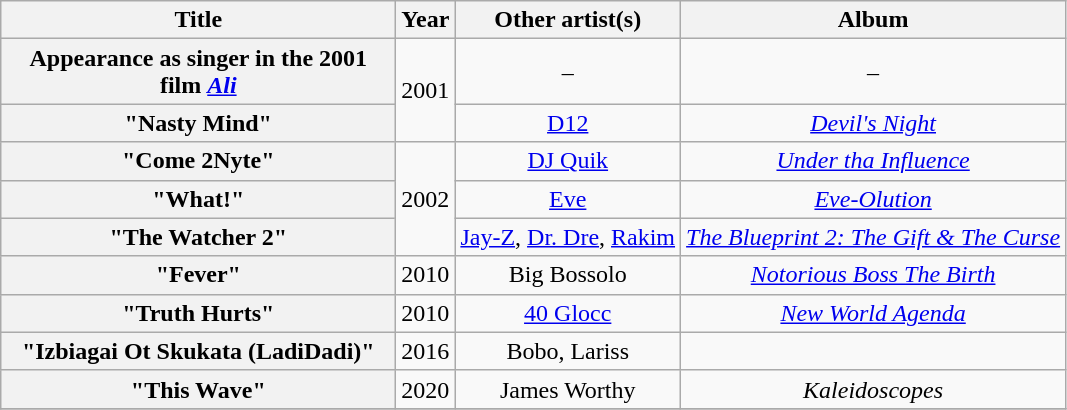<table class="wikitable plainrowheaders" style="text-align:center;">
<tr>
<th scope="col" style="width:16em;">Title</th>
<th scope="col">Year</th>
<th scope="col">Other artist(s)</th>
<th scope="col">Album</th>
</tr>
<tr>
<th scope="row">Appearance as singer in the 2001 film <em><a href='#'>Ali</a></em></th>
<td rowspan="2">2001</td>
<td>–</td>
<td>–</td>
</tr>
<tr>
<th scope="row">"Nasty Mind"</th>
<td><a href='#'>D12</a></td>
<td><em><a href='#'>Devil's Night</a></em></td>
</tr>
<tr>
<th scope="row">"Come 2Nyte"</th>
<td rowspan="3">2002</td>
<td><a href='#'>DJ Quik</a></td>
<td><em><a href='#'>Under tha Influence</a></em></td>
</tr>
<tr>
<th scope="row">"What!"</th>
<td><a href='#'>Eve</a></td>
<td><em><a href='#'>Eve-Olution</a></em></td>
</tr>
<tr>
<th scope="row">"The Watcher 2"</th>
<td><a href='#'>Jay-Z</a>, <a href='#'>Dr. Dre</a>, <a href='#'>Rakim</a></td>
<td><em><a href='#'>The Blueprint 2: The Gift & The Curse</a></em></td>
</tr>
<tr>
<th scope="row">"Fever"</th>
<td>2010</td>
<td>Big Bossolo</td>
<td><em><a href='#'>Notorious Boss The Birth</a></em></td>
</tr>
<tr>
<th scope="row">"Truth Hurts"</th>
<td>2010</td>
<td><a href='#'>40 Glocc</a></td>
<td><em><a href='#'>New World Agenda</a></em></td>
</tr>
<tr>
<th scope="row">"Izbiagai Ot Skukata (LadiDadi)"</th>
<td>2016</td>
<td>Bobo, Lariss</td>
<td></td>
</tr>
<tr>
<th scope="row">"This Wave"</th>
<td>2020</td>
<td>James Worthy</td>
<td><em>Kaleidoscopes</em></td>
</tr>
<tr>
</tr>
</table>
